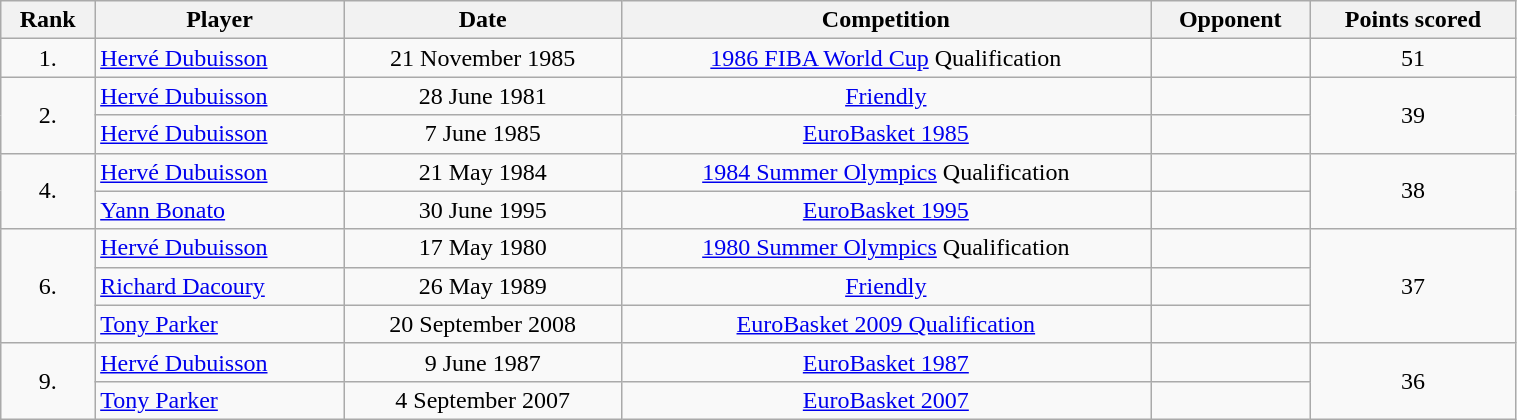<table class="wikitable center" style="text-align:center; width:80%;">
<tr>
<th scope=col>Rank</th>
<th scope=col>Player</th>
<th scope=col>Date</th>
<th scope=col>Competition</th>
<th scope=col>Opponent</th>
<th scope=col>Points scored</th>
</tr>
<tr>
<td>1.</td>
<td align=left><a href='#'>Hervé Dubuisson</a></td>
<td>21 November 1985</td>
<td><a href='#'>1986 FIBA World Cup</a> Qualification</td>
<td></td>
<td>51</td>
</tr>
<tr>
<td rowspan=2>2.</td>
<td align=left><a href='#'>Hervé Dubuisson</a></td>
<td>28 June 1981</td>
<td><a href='#'>Friendly</a></td>
<td></td>
<td rowspan=2>39</td>
</tr>
<tr>
<td align=left><a href='#'>Hervé Dubuisson</a></td>
<td>7 June 1985</td>
<td><a href='#'>EuroBasket 1985</a></td>
<td></td>
</tr>
<tr>
<td rowspan=2>4.</td>
<td align=left><a href='#'>Hervé Dubuisson</a></td>
<td>21 May 1984</td>
<td><a href='#'>1984 Summer Olympics</a> Qualification</td>
<td></td>
<td rowspan=2>38</td>
</tr>
<tr>
<td align=left><a href='#'>Yann Bonato</a></td>
<td>30 June 1995</td>
<td><a href='#'>EuroBasket 1995</a></td>
<td></td>
</tr>
<tr>
<td rowspan=3>6.</td>
<td align=left><a href='#'>Hervé Dubuisson</a></td>
<td>17 May 1980</td>
<td><a href='#'>1980 Summer Olympics</a> Qualification</td>
<td></td>
<td rowspan=3>37</td>
</tr>
<tr>
<td align=left><a href='#'>Richard Dacoury</a></td>
<td>26 May 1989</td>
<td><a href='#'>Friendly</a></td>
<td></td>
</tr>
<tr>
<td align=left><a href='#'>Tony Parker</a></td>
<td>20 September 2008</td>
<td><a href='#'>EuroBasket 2009 Qualification</a></td>
<td></td>
</tr>
<tr>
<td rowspan=2>9.</td>
<td align=left><a href='#'>Hervé Dubuisson</a></td>
<td>9 June 1987</td>
<td><a href='#'>EuroBasket 1987</a></td>
<td></td>
<td rowspan=2>36</td>
</tr>
<tr>
<td align=left><a href='#'>Tony Parker</a></td>
<td>4 September 2007</td>
<td><a href='#'>EuroBasket 2007</a></td>
<td></td>
</tr>
</table>
